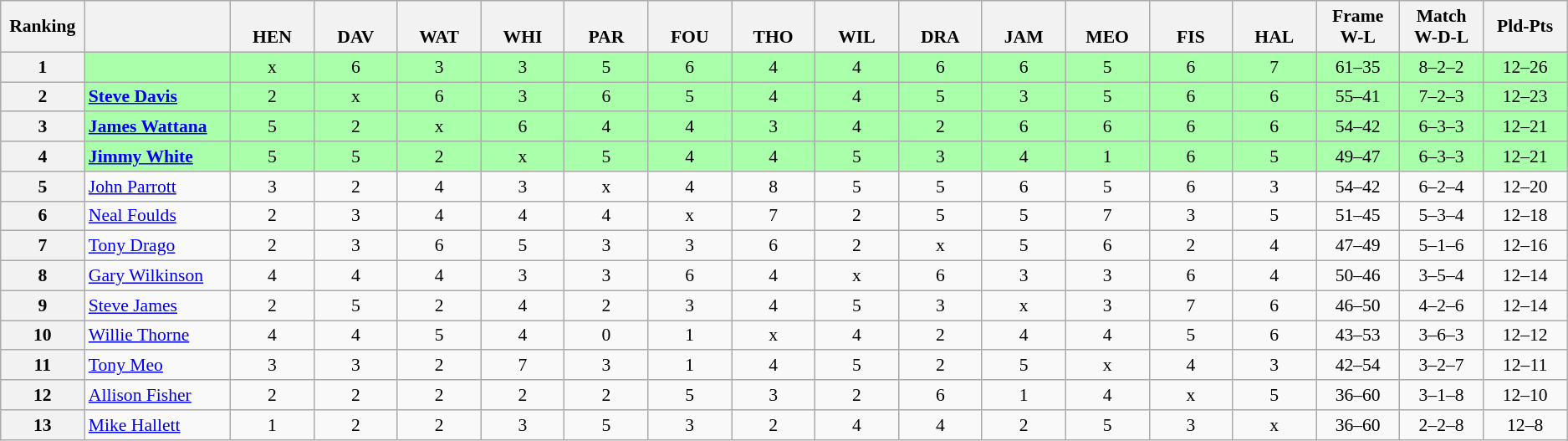<table class="wikitable" style="text-align:center; font-size:90%">
<tr>
<th width=60>Ranking</th>
<th class="unsortable" width=110></th>
<th width=60><br> HEN</th>
<th width=60><br> DAV</th>
<th width=60><br> WAT</th>
<th width=60><br> WHI</th>
<th width=60><br> PAR</th>
<th width=60><br> FOU</th>
<th width=60><br> THO</th>
<th width=60><br> WIL</th>
<th width=60><br> DRA</th>
<th width=60><br> JAM</th>
<th width=60><br> MEO</th>
<th width=60><br> FIS</th>
<th width=60><br> HAL</th>
<th width=60>Frame<br>W-L</th>
<th width=60>Match<br>W-D-L</th>
<th width=60>Pld-Pts</th>
</tr>
<tr style="background:#aaffaa;">
<th>1</th>
<td align="left"></td>
<td>x</td>
<td>6</td>
<td>3</td>
<td>3</td>
<td>5</td>
<td>6</td>
<td>4</td>
<td>4</td>
<td>6</td>
<td>6</td>
<td>5</td>
<td>6</td>
<td>7</td>
<td>61–35</td>
<td>8–2–2</td>
<td>12–26</td>
</tr>
<tr style="background:#aaffaa;">
<th>2</th>
<td align="left"><strong><a href='#'>Steve Davis</a></strong></td>
<td>2</td>
<td>x</td>
<td>6</td>
<td>3</td>
<td>6</td>
<td>5</td>
<td>4</td>
<td>4</td>
<td>5</td>
<td>3</td>
<td>5</td>
<td>6</td>
<td>6</td>
<td>55–41</td>
<td>7–2–3</td>
<td>12–23</td>
</tr>
<tr style="background:#aaffaa;">
<th>3</th>
<td align="left"><strong><a href='#'>James Wattana</a></strong></td>
<td>5</td>
<td>2</td>
<td>x</td>
<td>6</td>
<td>4</td>
<td>4</td>
<td>3</td>
<td>4</td>
<td>2</td>
<td>6</td>
<td>6</td>
<td>6</td>
<td>6</td>
<td>54–42</td>
<td>6–3–3</td>
<td>12–21</td>
</tr>
<tr style="background:#aaffaa;">
<th>4</th>
<td align="left"><strong><a href='#'>Jimmy White</a></strong></td>
<td>5</td>
<td>5</td>
<td>2</td>
<td>x</td>
<td>5</td>
<td>4</td>
<td>4</td>
<td>5</td>
<td>3</td>
<td>4</td>
<td>1</td>
<td>6</td>
<td>5</td>
<td>49–47</td>
<td>6–3–3</td>
<td>12–21</td>
</tr>
<tr>
<th>5</th>
<td align="left"><a href='#'>John Parrott</a></td>
<td>3</td>
<td>2</td>
<td>4</td>
<td>3</td>
<td>x</td>
<td>4</td>
<td>8</td>
<td>5</td>
<td>5</td>
<td>6</td>
<td>5</td>
<td>6</td>
<td>3</td>
<td>54–42</td>
<td>6–2–4</td>
<td>12–20</td>
</tr>
<tr>
<th>6</th>
<td align="left"><a href='#'>Neal Foulds</a></td>
<td>2</td>
<td>3</td>
<td>4</td>
<td>4</td>
<td>4</td>
<td>x</td>
<td>7</td>
<td>2</td>
<td>5</td>
<td>5</td>
<td>7</td>
<td>3</td>
<td>5</td>
<td>51–45</td>
<td>5–3–4</td>
<td>12–18</td>
</tr>
<tr>
<th>7</th>
<td align="left"><a href='#'>Tony Drago</a></td>
<td>2</td>
<td>3</td>
<td>6</td>
<td>5</td>
<td>3</td>
<td>3</td>
<td>6</td>
<td>2</td>
<td>x</td>
<td>5</td>
<td>6</td>
<td>2</td>
<td>4</td>
<td>47–49</td>
<td>5–1–6</td>
<td>12–16</td>
</tr>
<tr>
<th>8</th>
<td align="left"><a href='#'>Gary Wilkinson</a></td>
<td>4</td>
<td>4</td>
<td>4</td>
<td>3</td>
<td>3</td>
<td>6</td>
<td>4</td>
<td>x</td>
<td>6</td>
<td>3</td>
<td>3</td>
<td>6</td>
<td>4</td>
<td>50–46</td>
<td>3–5–4</td>
<td>12–14</td>
</tr>
<tr>
<th>9</th>
<td align="left"><a href='#'>Steve James</a></td>
<td>2</td>
<td>5</td>
<td>2</td>
<td>4</td>
<td>2</td>
<td>3</td>
<td>4</td>
<td>5</td>
<td>3</td>
<td>x</td>
<td>3</td>
<td>7</td>
<td>6</td>
<td>46–50</td>
<td>4–2–6</td>
<td>12–14</td>
</tr>
<tr>
<th>10</th>
<td align="left"><a href='#'>Willie Thorne</a></td>
<td>4</td>
<td>4</td>
<td>5</td>
<td>4</td>
<td>0</td>
<td>1</td>
<td>x</td>
<td>4</td>
<td>2</td>
<td>4</td>
<td>4</td>
<td>5</td>
<td>6</td>
<td>43–53</td>
<td>3–6–3</td>
<td>12–12</td>
</tr>
<tr>
<th>11</th>
<td align="left"><a href='#'>Tony Meo</a></td>
<td>3</td>
<td>3</td>
<td>2</td>
<td>7</td>
<td>3</td>
<td>1</td>
<td>4</td>
<td>5</td>
<td>2</td>
<td>5</td>
<td>x</td>
<td>4</td>
<td>3</td>
<td>42–54</td>
<td>3–2–7</td>
<td>12–11</td>
</tr>
<tr>
<th>12</th>
<td align="left"><a href='#'>Allison Fisher</a></td>
<td>2</td>
<td>2</td>
<td>2</td>
<td>2</td>
<td>2</td>
<td>5</td>
<td>3</td>
<td>2</td>
<td>6</td>
<td>1</td>
<td>4</td>
<td>x</td>
<td>5</td>
<td>36–60</td>
<td>3–1–8</td>
<td>12–10</td>
</tr>
<tr>
<th>13</th>
<td align="left"><a href='#'>Mike Hallett</a></td>
<td>1</td>
<td>2</td>
<td>2</td>
<td>3</td>
<td>5</td>
<td>3</td>
<td>2</td>
<td>4</td>
<td>4</td>
<td>2</td>
<td>5</td>
<td>3</td>
<td>x</td>
<td>36–60</td>
<td>2–2–8</td>
<td>12–8</td>
</tr>
</table>
